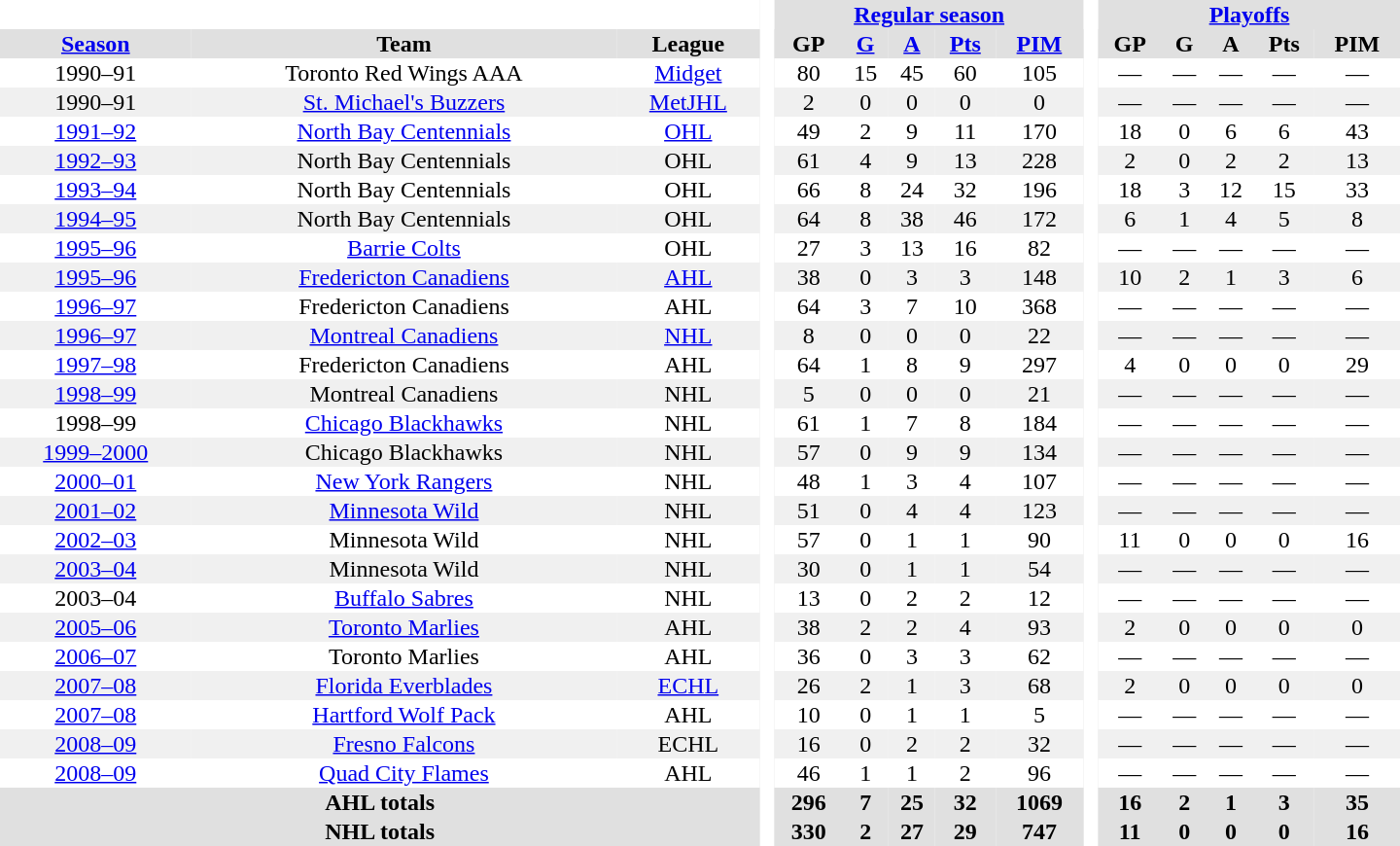<table border="0" cellpadding="1" cellspacing="0" style="text-align:center; width:60em">
<tr bgcolor="#e0e0e0">
<th colspan="3" bgcolor="#ffffff"> </th>
<th rowspan="100" bgcolor="#ffffff"> </th>
<th colspan="5"><a href='#'>Regular season</a></th>
<th rowspan="100" bgcolor="#ffffff"> </th>
<th colspan="5"><a href='#'>Playoffs</a></th>
</tr>
<tr bgcolor="#e0e0e0">
<th><a href='#'>Season</a></th>
<th>Team</th>
<th>League</th>
<th>GP</th>
<th><a href='#'>G</a></th>
<th><a href='#'>A</a></th>
<th><a href='#'>Pts</a></th>
<th><a href='#'>PIM</a></th>
<th>GP</th>
<th>G</th>
<th>A</th>
<th>Pts</th>
<th>PIM</th>
</tr>
<tr>
<td>1990–91</td>
<td>Toronto Red Wings AAA</td>
<td><a href='#'>Midget</a></td>
<td>80</td>
<td>15</td>
<td>45</td>
<td>60</td>
<td>105</td>
<td>—</td>
<td>—</td>
<td>—</td>
<td>—</td>
<td>—</td>
</tr>
<tr bgcolor="#f0f0f0">
<td>1990–91</td>
<td><a href='#'>St. Michael's Buzzers</a></td>
<td><a href='#'>MetJHL</a></td>
<td>2</td>
<td>0</td>
<td>0</td>
<td>0</td>
<td>0</td>
<td>—</td>
<td>—</td>
<td>—</td>
<td>—</td>
<td>—</td>
</tr>
<tr>
<td><a href='#'>1991–92</a></td>
<td><a href='#'>North Bay Centennials</a></td>
<td><a href='#'>OHL</a></td>
<td>49</td>
<td>2</td>
<td>9</td>
<td>11</td>
<td>170</td>
<td>18</td>
<td>0</td>
<td>6</td>
<td>6</td>
<td>43</td>
</tr>
<tr bgcolor="#f0f0f0">
<td><a href='#'>1992–93</a></td>
<td>North Bay Centennials</td>
<td>OHL</td>
<td>61</td>
<td>4</td>
<td>9</td>
<td>13</td>
<td>228</td>
<td>2</td>
<td>0</td>
<td>2</td>
<td>2</td>
<td>13</td>
</tr>
<tr>
<td><a href='#'>1993–94</a></td>
<td>North Bay Centennials</td>
<td>OHL</td>
<td>66</td>
<td>8</td>
<td>24</td>
<td>32</td>
<td>196</td>
<td>18</td>
<td>3</td>
<td>12</td>
<td>15</td>
<td>33</td>
</tr>
<tr bgcolor="#f0f0f0">
<td><a href='#'>1994–95</a></td>
<td>North Bay Centennials</td>
<td>OHL</td>
<td>64</td>
<td>8</td>
<td>38</td>
<td>46</td>
<td>172</td>
<td>6</td>
<td>1</td>
<td>4</td>
<td>5</td>
<td>8</td>
</tr>
<tr>
<td><a href='#'>1995–96</a></td>
<td><a href='#'>Barrie Colts</a></td>
<td>OHL</td>
<td>27</td>
<td>3</td>
<td>13</td>
<td>16</td>
<td>82</td>
<td>—</td>
<td>—</td>
<td>—</td>
<td>—</td>
<td>—</td>
</tr>
<tr bgcolor="#f0f0f0">
<td><a href='#'>1995–96</a></td>
<td><a href='#'>Fredericton Canadiens</a></td>
<td><a href='#'>AHL</a></td>
<td>38</td>
<td>0</td>
<td>3</td>
<td>3</td>
<td>148</td>
<td>10</td>
<td>2</td>
<td>1</td>
<td>3</td>
<td>6</td>
</tr>
<tr>
<td><a href='#'>1996–97</a></td>
<td>Fredericton Canadiens</td>
<td>AHL</td>
<td>64</td>
<td>3</td>
<td>7</td>
<td>10</td>
<td>368</td>
<td>—</td>
<td>—</td>
<td>—</td>
<td>—</td>
<td>—</td>
</tr>
<tr bgcolor="#f0f0f0">
<td><a href='#'>1996–97</a></td>
<td><a href='#'>Montreal Canadiens</a></td>
<td><a href='#'>NHL</a></td>
<td>8</td>
<td>0</td>
<td>0</td>
<td>0</td>
<td>22</td>
<td>—</td>
<td>—</td>
<td>—</td>
<td>—</td>
<td>—</td>
</tr>
<tr>
<td><a href='#'>1997–98</a></td>
<td>Fredericton Canadiens</td>
<td>AHL</td>
<td>64</td>
<td>1</td>
<td>8</td>
<td>9</td>
<td>297</td>
<td>4</td>
<td>0</td>
<td>0</td>
<td>0</td>
<td>29</td>
</tr>
<tr bgcolor="#f0f0f0">
<td><a href='#'>1998–99</a></td>
<td>Montreal Canadiens</td>
<td>NHL</td>
<td>5</td>
<td>0</td>
<td>0</td>
<td>0</td>
<td>21</td>
<td>—</td>
<td>—</td>
<td>—</td>
<td>—</td>
<td>—</td>
</tr>
<tr>
<td>1998–99</td>
<td><a href='#'>Chicago Blackhawks</a></td>
<td>NHL</td>
<td>61</td>
<td>1</td>
<td>7</td>
<td>8</td>
<td>184</td>
<td>—</td>
<td>—</td>
<td>—</td>
<td>—</td>
<td>—</td>
</tr>
<tr bgcolor="#f0f0f0">
<td><a href='#'>1999–2000</a></td>
<td>Chicago Blackhawks</td>
<td>NHL</td>
<td>57</td>
<td>0</td>
<td>9</td>
<td>9</td>
<td>134</td>
<td>—</td>
<td>—</td>
<td>—</td>
<td>—</td>
<td>—</td>
</tr>
<tr>
<td><a href='#'>2000–01</a></td>
<td><a href='#'>New York Rangers</a></td>
<td>NHL</td>
<td>48</td>
<td>1</td>
<td>3</td>
<td>4</td>
<td>107</td>
<td>—</td>
<td>—</td>
<td>—</td>
<td>—</td>
<td>—</td>
</tr>
<tr bgcolor="#f0f0f0">
<td><a href='#'>2001–02</a></td>
<td><a href='#'>Minnesota Wild</a></td>
<td>NHL</td>
<td>51</td>
<td>0</td>
<td>4</td>
<td>4</td>
<td>123</td>
<td>—</td>
<td>—</td>
<td>—</td>
<td>—</td>
<td>—</td>
</tr>
<tr>
<td><a href='#'>2002–03</a></td>
<td>Minnesota Wild</td>
<td>NHL</td>
<td>57</td>
<td>0</td>
<td>1</td>
<td>1</td>
<td>90</td>
<td>11</td>
<td>0</td>
<td>0</td>
<td>0</td>
<td>16</td>
</tr>
<tr bgcolor="#f0f0f0">
<td><a href='#'>2003–04</a></td>
<td>Minnesota Wild</td>
<td>NHL</td>
<td>30</td>
<td>0</td>
<td>1</td>
<td>1</td>
<td>54</td>
<td>—</td>
<td>—</td>
<td>—</td>
<td>—</td>
<td>—</td>
</tr>
<tr>
<td>2003–04</td>
<td><a href='#'>Buffalo Sabres</a></td>
<td>NHL</td>
<td>13</td>
<td>0</td>
<td>2</td>
<td>2</td>
<td>12</td>
<td>—</td>
<td>—</td>
<td>—</td>
<td>—</td>
<td>—</td>
</tr>
<tr bgcolor="#f0f0f0">
<td><a href='#'>2005–06</a></td>
<td><a href='#'>Toronto Marlies</a></td>
<td>AHL</td>
<td>38</td>
<td>2</td>
<td>2</td>
<td>4</td>
<td>93</td>
<td>2</td>
<td>0</td>
<td>0</td>
<td>0</td>
<td>0</td>
</tr>
<tr>
<td><a href='#'>2006–07</a></td>
<td>Toronto Marlies</td>
<td>AHL</td>
<td>36</td>
<td>0</td>
<td>3</td>
<td>3</td>
<td>62</td>
<td>—</td>
<td>—</td>
<td>—</td>
<td>—</td>
<td>—</td>
</tr>
<tr bgcolor="#f0f0f0">
<td><a href='#'>2007–08</a></td>
<td><a href='#'>Florida Everblades</a></td>
<td><a href='#'>ECHL</a></td>
<td>26</td>
<td>2</td>
<td>1</td>
<td>3</td>
<td>68</td>
<td>2</td>
<td>0</td>
<td>0</td>
<td>0</td>
<td>0</td>
</tr>
<tr>
<td><a href='#'>2007–08</a></td>
<td><a href='#'>Hartford Wolf Pack</a></td>
<td>AHL</td>
<td>10</td>
<td>0</td>
<td>1</td>
<td>1</td>
<td>5</td>
<td>—</td>
<td>—</td>
<td>—</td>
<td>—</td>
<td>—</td>
</tr>
<tr bgcolor="#f0f0f0">
<td><a href='#'>2008–09</a></td>
<td><a href='#'>Fresno Falcons</a></td>
<td>ECHL</td>
<td>16</td>
<td>0</td>
<td>2</td>
<td>2</td>
<td>32</td>
<td>—</td>
<td>—</td>
<td>—</td>
<td>—</td>
<td>—</td>
</tr>
<tr>
<td><a href='#'>2008–09</a></td>
<td><a href='#'>Quad City Flames</a></td>
<td>AHL</td>
<td>46</td>
<td>1</td>
<td>1</td>
<td>2</td>
<td>96</td>
<td>—</td>
<td>—</td>
<td>—</td>
<td>—</td>
<td>—</td>
</tr>
<tr bgcolor="#e0e0e0">
<th colspan="3">AHL totals</th>
<th>296</th>
<th>7</th>
<th>25</th>
<th>32</th>
<th>1069</th>
<th>16</th>
<th>2</th>
<th>1</th>
<th>3</th>
<th>35</th>
</tr>
<tr bgcolor="#e0e0e0">
<th colspan="3">NHL totals</th>
<th>330</th>
<th>2</th>
<th>27</th>
<th>29</th>
<th>747</th>
<th>11</th>
<th>0</th>
<th>0</th>
<th>0</th>
<th>16</th>
</tr>
</table>
